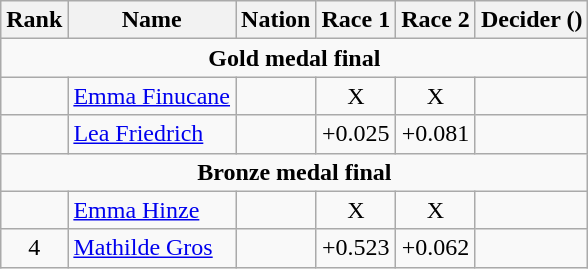<table class="wikitable" style="text-align:center">
<tr>
<th>Rank</th>
<th>Name</th>
<th>Nation</th>
<th>Race 1</th>
<th>Race 2</th>
<th>Decider ()</th>
</tr>
<tr>
<td colspan=6><strong>Gold medal final</strong></td>
</tr>
<tr>
<td></td>
<td align=left><a href='#'>Emma Finucane</a></td>
<td align=left></td>
<td>X</td>
<td>X</td>
<td></td>
</tr>
<tr>
<td></td>
<td align=left><a href='#'>Lea Friedrich</a></td>
<td align=left></td>
<td>+0.025</td>
<td>+0.081</td>
<td></td>
</tr>
<tr>
<td colspan=6><strong>Bronze medal final</strong></td>
</tr>
<tr>
<td></td>
<td align=left><a href='#'>Emma Hinze</a></td>
<td align=left></td>
<td>X</td>
<td>X</td>
<td></td>
</tr>
<tr>
<td>4</td>
<td align=left><a href='#'>Mathilde Gros</a></td>
<td align=left></td>
<td>+0.523</td>
<td>+0.062</td>
<td></td>
</tr>
</table>
